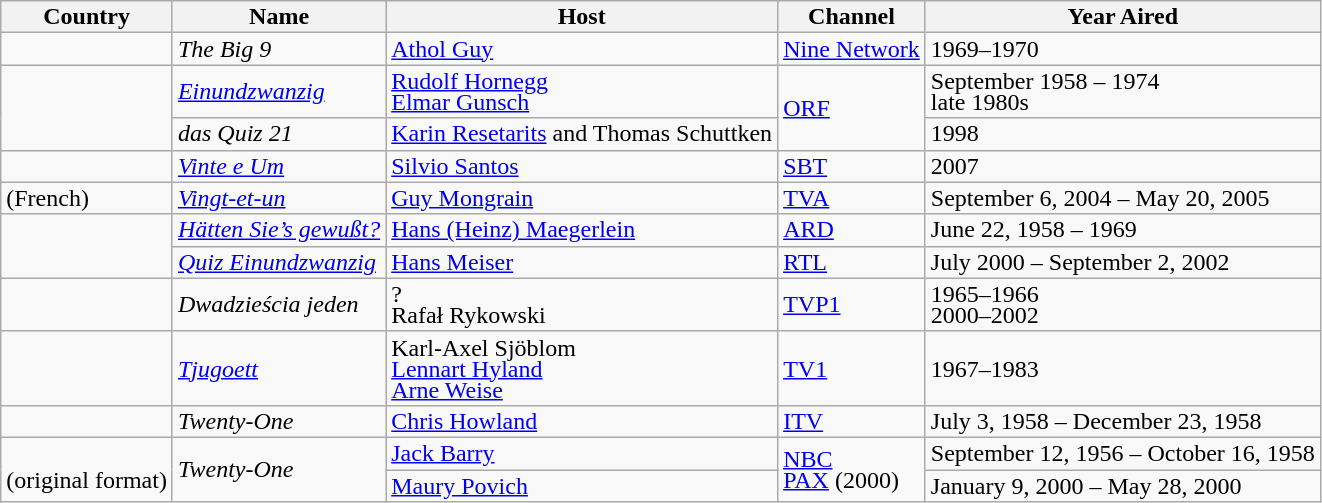<table class="wikitable" style="text-align:left; line-height:14px">
<tr>
<th>Country</th>
<th>Name</th>
<th>Host</th>
<th>Channel</th>
<th>Year Aired</th>
</tr>
<tr>
<td></td>
<td><em>The Big 9</em></td>
<td><a href='#'>Athol Guy</a></td>
<td><a href='#'>Nine Network</a></td>
<td>1969–1970</td>
</tr>
<tr>
<td rowspan=2></td>
<td><em><a href='#'>Einundzwanzig</a></em></td>
<td><a href='#'>Rudolf Hornegg</a><br><a href='#'>Elmar Gunsch</a></td>
<td rowspan=2><a href='#'>ORF</a></td>
<td>September 1958 – 1974<br>late 1980s</td>
</tr>
<tr>
<td><em>das Quiz 21</em></td>
<td><a href='#'>Karin Resetarits</a> and Thomas Schuttken</td>
<td>1998</td>
</tr>
<tr>
<td></td>
<td><em><a href='#'>Vinte e Um</a></em></td>
<td><a href='#'>Silvio Santos</a></td>
<td><a href='#'>SBT</a></td>
<td>2007</td>
</tr>
<tr>
<td> (French)</td>
<td><em><a href='#'>Vingt-et-un</a></em></td>
<td><a href='#'>Guy Mongrain</a></td>
<td><a href='#'>TVA</a></td>
<td>September 6, 2004 – May 20, 2005</td>
</tr>
<tr>
<td rowspan=2></td>
<td><em><a href='#'>Hätten Sie’s gewußt?</a></em></td>
<td><a href='#'>Hans (Heinz) Maegerlein</a></td>
<td><a href='#'>ARD</a></td>
<td>June 22, 1958 – 1969</td>
</tr>
<tr>
<td><em><a href='#'>Quiz Einundzwanzig</a></em></td>
<td><a href='#'>Hans Meiser</a></td>
<td><a href='#'>RTL</a></td>
<td>July 2000 – September 2, 2002</td>
</tr>
<tr>
<td></td>
<td><em>Dwadzieścia jeden</em></td>
<td>?<br>Rafał Rykowski<br></td>
<td><a href='#'>TVP1</a></td>
<td>1965–1966<br>2000–2002</td>
</tr>
<tr>
<td></td>
<td><em><a href='#'>Tjugoett</a></em></td>
<td>Karl-Axel Sjöblom<br><a href='#'>Lennart Hyland</a><br><a href='#'>Arne Weise</a></td>
<td><a href='#'>TV1</a></td>
<td>1967–1983</td>
</tr>
<tr>
<td></td>
<td><em>Twenty-One</em></td>
<td><a href='#'>Chris Howland</a></td>
<td><a href='#'>ITV</a></td>
<td>July 3, 1958 – December 23, 1958</td>
</tr>
<tr>
<td rowspan=2><br>(original format)</td>
<td rowspan=2><em>Twenty-One</em></td>
<td><a href='#'>Jack Barry</a></td>
<td rowspan=2><a href='#'>NBC</a><br><a href='#'>PAX</a> (2000)</td>
<td>September 12, 1956 – October 16, 1958</td>
</tr>
<tr>
<td><a href='#'>Maury Povich</a></td>
<td>January 9, 2000 – May 28, 2000</td>
</tr>
</table>
